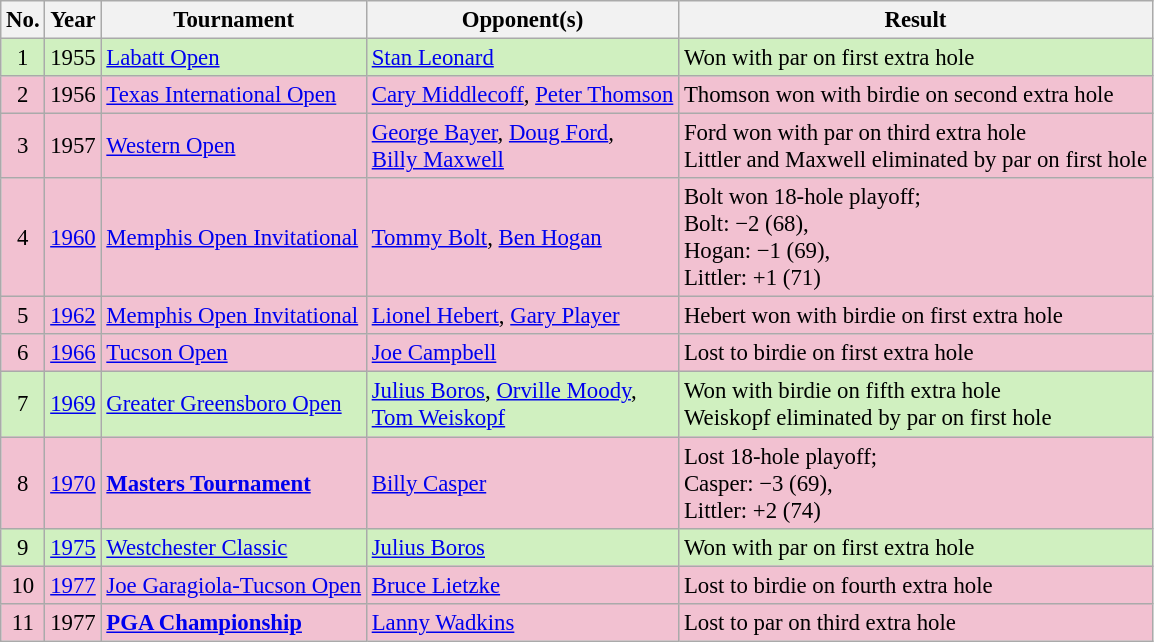<table class="wikitable" style="font-size:95%;">
<tr>
<th>No.</th>
<th>Year</th>
<th>Tournament</th>
<th>Opponent(s)</th>
<th>Result</th>
</tr>
<tr style="background:#D0F0C0;">
<td align=center>1</td>
<td>1955</td>
<td><a href='#'>Labatt Open</a></td>
<td> <a href='#'>Stan Leonard</a></td>
<td>Won with par on first extra hole</td>
</tr>
<tr style="background:#F2C1D1;">
<td align=center>2</td>
<td>1956</td>
<td><a href='#'>Texas International Open</a></td>
<td> <a href='#'>Cary Middlecoff</a>,  <a href='#'>Peter Thomson</a></td>
<td>Thomson won with birdie on second extra hole</td>
</tr>
<tr style="background:#F2C1D1;">
<td align=center>3</td>
<td>1957</td>
<td><a href='#'>Western Open</a></td>
<td> <a href='#'>George Bayer</a>,  <a href='#'>Doug Ford</a>,<br> <a href='#'>Billy Maxwell</a></td>
<td>Ford won with par on third extra hole<br>Littler and Maxwell eliminated by par on first hole</td>
</tr>
<tr style="background:#F2C1D1;">
<td align=center>4</td>
<td><a href='#'>1960</a></td>
<td><a href='#'>Memphis Open Invitational</a></td>
<td> <a href='#'>Tommy Bolt</a>,  <a href='#'>Ben Hogan</a></td>
<td>Bolt won 18-hole playoff;<br>Bolt: −2 (68),<br>Hogan: −1 (69),<br>Littler: +1 (71)</td>
</tr>
<tr style="background:#F2C1D1;">
<td align=center>5</td>
<td><a href='#'>1962</a></td>
<td><a href='#'>Memphis Open Invitational</a></td>
<td> <a href='#'>Lionel Hebert</a>,  <a href='#'>Gary Player</a></td>
<td>Hebert won with birdie on first extra hole</td>
</tr>
<tr style="background:#F2C1D1;">
<td align=center>6</td>
<td><a href='#'>1966</a></td>
<td><a href='#'>Tucson Open</a></td>
<td> <a href='#'>Joe Campbell</a></td>
<td>Lost to birdie on first extra hole</td>
</tr>
<tr style="background:#D0F0C0;">
<td align=center>7</td>
<td><a href='#'>1969</a></td>
<td><a href='#'>Greater Greensboro Open</a></td>
<td> <a href='#'>Julius Boros</a>,  <a href='#'>Orville Moody</a>,<br> <a href='#'>Tom Weiskopf</a></td>
<td>Won with birdie on fifth extra hole<br>Weiskopf eliminated by par on first hole</td>
</tr>
<tr style="background:#F2C1D1;">
<td align=center>8</td>
<td><a href='#'>1970</a></td>
<td><strong><a href='#'>Masters Tournament</a></strong></td>
<td> <a href='#'>Billy Casper</a></td>
<td>Lost 18-hole playoff;<br>Casper: −3 (69),<br>Littler: +2 (74)</td>
</tr>
<tr style="background:#D0F0C0;">
<td align=center>9</td>
<td><a href='#'>1975</a></td>
<td><a href='#'>Westchester Classic</a></td>
<td> <a href='#'>Julius Boros</a></td>
<td>Won with par on first extra hole</td>
</tr>
<tr style="background:#F2C1D1;">
<td align=center>10</td>
<td><a href='#'>1977</a></td>
<td><a href='#'>Joe Garagiola-Tucson Open</a></td>
<td> <a href='#'>Bruce Lietzke</a></td>
<td>Lost to birdie on fourth extra hole</td>
</tr>
<tr style="background:#F2C1D1;">
<td align=center>11</td>
<td>1977</td>
<td><strong><a href='#'>PGA Championship</a></strong></td>
<td> <a href='#'>Lanny Wadkins</a></td>
<td>Lost to par on third extra hole</td>
</tr>
</table>
